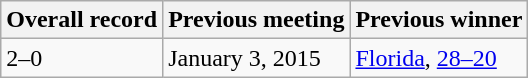<table class="wikitable">
<tr>
<th>Overall record</th>
<th>Previous meeting</th>
<th>Previous winner</th>
</tr>
<tr>
<td>2–0</td>
<td>January 3, 2015</td>
<td><a href='#'>Florida</a>, <a href='#'>28–20</a></td>
</tr>
</table>
